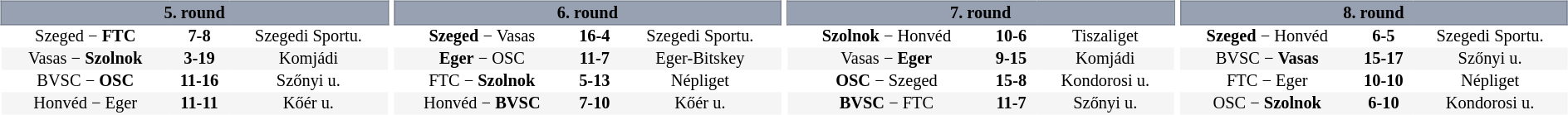<table table width=100%>
<tr>
<td width=25% valign="top"><br><table border=0 cellspacing=0 cellpadding=1em style="font-size: 85%; border-collapse: collapse;" width=100%>
<tr>
<td colspan=5 bgcolor=#98A1B2 style="border:1px solid #7A8392; text-align: center;"><span><strong>5. round</strong></span></td>
</tr>
<tr align=center bgcolor=#FFFFFF>
<td>Szeged  −  <strong>FTC</strong></td>
<td><strong>7-8</strong></td>
<td>Szegedi Sportu.</td>
</tr>
<tr align=center bgcolor=#f5f5f5>
<td>Vasas  −  <strong>Szolnok</strong></td>
<td><strong>3-19</strong></td>
<td>Komjádi</td>
</tr>
<tr align=center bgcolor=#FFFFFF>
<td>BVSC  −  <strong>OSC</strong></td>
<td><strong>11-16</strong></td>
<td>Szőnyi u.</td>
</tr>
<tr align=center bgcolor=#f5f5f5>
<td>Honvéd  −  Eger</td>
<td><strong>11-11</strong></td>
<td>Kőér u.</td>
</tr>
</table>
</td>
<td width=25% valign="top"><br><table border=0 cellspacing=0 cellpadding=1em style="font-size: 85%; border-collapse: collapse;" width=100%>
<tr>
<td colspan=5 bgcolor=#98A1B2 style="border:1px solid #7A8392; text-align: center;"><span><strong>6. round</strong></span></td>
</tr>
<tr align=center bgcolor=#FFFFFF>
<td><strong>Szeged</strong>  −  Vasas</td>
<td><strong>16-4</strong></td>
<td>Szegedi Sportu.</td>
</tr>
<tr align=center bgcolor=#f5f5f5>
<td><strong>Eger</strong>  −  OSC</td>
<td><strong>11-7</strong></td>
<td>Eger-Bitskey</td>
</tr>
<tr align=center bgcolor=#FFFFFF>
<td>FTC  −  <strong>Szolnok</strong></td>
<td><strong>5-13</strong></td>
<td>Népliget</td>
</tr>
<tr align=center bgcolor=#f5f5f5>
<td>Honvéd  −  <strong>BVSC</strong></td>
<td><strong>7-10</strong></td>
<td>Kőér u.</td>
</tr>
</table>
</td>
<td width=25% valign="top"><br><table border=0 cellspacing=0 cellpadding=1em style="font-size: 85%; border-collapse: collapse;" width=100%>
<tr>
<td colspan=5 bgcolor=#98A1B2 style="border:1px solid #7A8392; text-align: center;"><span><strong>7. round</strong></span></td>
</tr>
<tr align=center bgcolor=#FFFFFF>
<td><strong>Szolnok</strong>  −  Honvéd</td>
<td><strong>10-6</strong></td>
<td>Tiszaliget</td>
</tr>
<tr align=center bgcolor=#f5f5f5>
<td>Vasas  −  <strong>Eger</strong></td>
<td><strong>9-15</strong></td>
<td>Komjádi</td>
</tr>
<tr align=center bgcolor=#FFFFFF>
<td><strong>OSC</strong>  −  Szeged</td>
<td><strong>15-8</strong></td>
<td>Kondorosi u.</td>
</tr>
<tr align=center bgcolor=#f5f5f5>
<td><strong>BVSC</strong>  −  FTC</td>
<td><strong>11-7</strong></td>
<td>Szőnyi u.</td>
</tr>
</table>
</td>
<td width=25% valign="top"><br><table border=0 cellspacing=0 cellpadding=1em style="font-size: 85%; border-collapse: collapse;" width=100%>
<tr>
<td colspan=5 bgcolor=#98A1B2 style="border:1px solid #7A8392; text-align: center;"><span><strong>8. round</strong></span></td>
</tr>
<tr align=center bgcolor=#FFFFFF>
<td><strong>Szeged</strong>  −  Honvéd</td>
<td><strong>6-5</strong></td>
<td>Szegedi Sportu.</td>
</tr>
<tr align=center bgcolor=#f5f5f5>
<td>BVSC  −  <strong>Vasas</strong></td>
<td><strong>15-17</strong></td>
<td>Szőnyi u.</td>
</tr>
<tr align=center bgcolor=#FFFFFF>
<td>FTC  −  Eger</td>
<td><strong>10-10</strong></td>
<td>Népliget</td>
</tr>
<tr align=center bgcolor=#f5f5f5>
<td>OSC  −  <strong>Szolnok</strong></td>
<td><strong>6-10</strong></td>
<td>Kondorosi u.</td>
</tr>
</table>
</td>
</tr>
</table>
